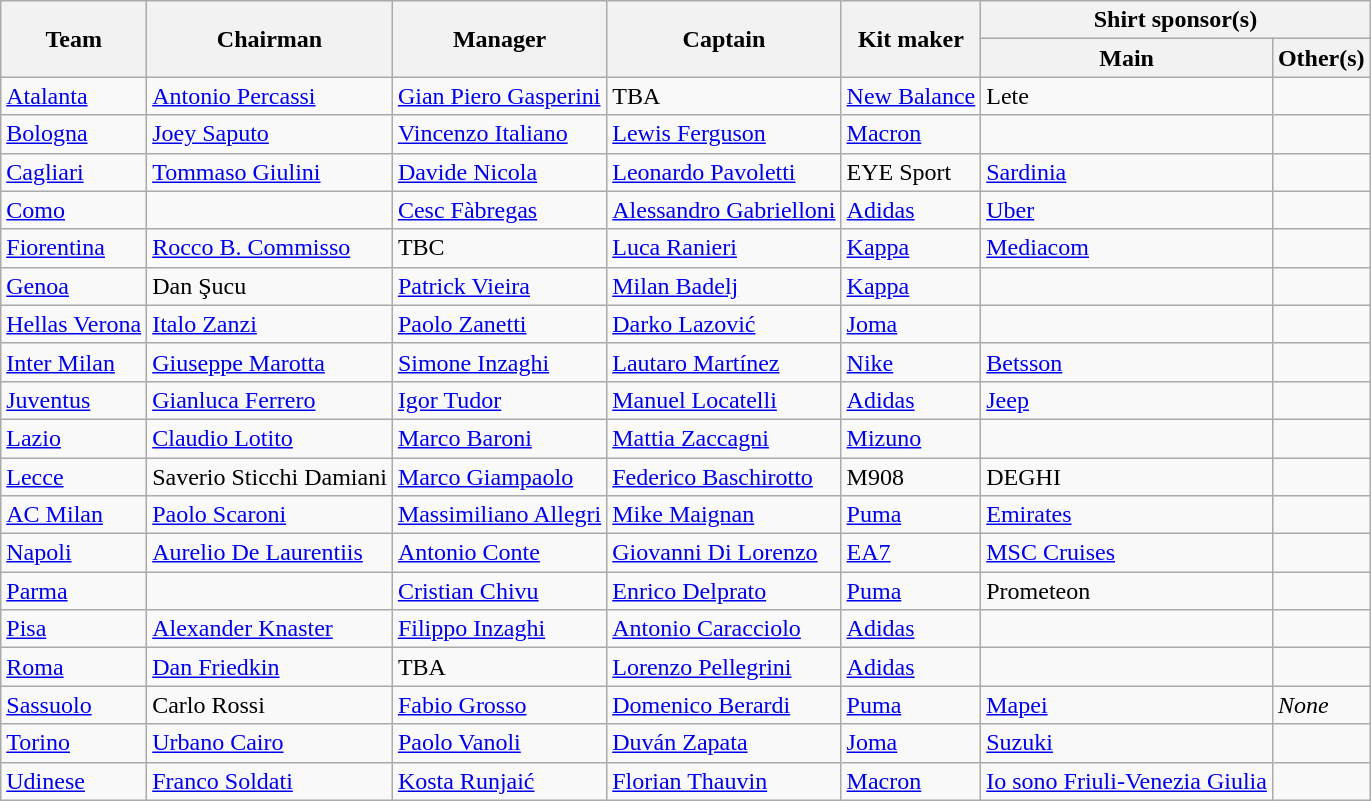<table class="wikitable sortable">
<tr>
<th rowspan="2">Team</th>
<th rowspan="2">Chairman</th>
<th rowspan="2">Manager</th>
<th rowspan="2">Captain</th>
<th rowspan="2">Kit maker</th>
<th colspan="2">Shirt sponsor(s)</th>
</tr>
<tr>
<th>Main</th>
<th>Other(s)</th>
</tr>
<tr>
<td><a href='#'>Atalanta</a></td>
<td> <a href='#'>Antonio Percassi</a></td>
<td> <a href='#'>Gian Piero Gasperini</a></td>
<td>TBA</td>
<td><a href='#'>New Balance</a></td>
<td>Lete</td>
<td></td>
</tr>
<tr>
<td><a href='#'>Bologna</a></td>
<td> <a href='#'>Joey Saputo</a></td>
<td> <a href='#'>Vincenzo Italiano</a></td>
<td> <a href='#'>Lewis Ferguson</a></td>
<td><a href='#'>Macron</a></td>
<td></td>
<td></td>
</tr>
<tr>
<td><a href='#'>Cagliari</a></td>
<td> <a href='#'>Tommaso Giulini</a></td>
<td> <a href='#'>Davide Nicola</a></td>
<td> <a href='#'>Leonardo Pavoletti</a></td>
<td>EYE Sport</td>
<td><a href='#'>Sardinia</a></td>
<td></td>
</tr>
<tr>
<td><a href='#'>Como</a></td>
<td> </td>
<td> <a href='#'>Cesc Fàbregas</a></td>
<td> <a href='#'>Alessandro Gabrielloni</a></td>
<td><a href='#'>Adidas</a></td>
<td><a href='#'>Uber</a></td>
<td></td>
</tr>
<tr>
<td><a href='#'>Fiorentina</a></td>
<td> <a href='#'>Rocco B. Commisso</a></td>
<td>TBC</td>
<td> <a href='#'>Luca Ranieri</a></td>
<td><a href='#'>Kappa</a></td>
<td><a href='#'>Mediacom</a></td>
<td></td>
</tr>
<tr>
<td><a href='#'>Genoa</a></td>
<td> Dan Şucu</td>
<td> <a href='#'>Patrick Vieira</a></td>
<td> <a href='#'>Milan Badelj</a></td>
<td><a href='#'>Kappa</a></td>
<td></td>
<td></td>
</tr>
<tr>
<td><a href='#'>Hellas Verona</a></td>
<td> <a href='#'>Italo Zanzi</a></td>
<td> <a href='#'>Paolo Zanetti</a></td>
<td> <a href='#'>Darko Lazović</a></td>
<td><a href='#'>Joma</a></td>
<td></td>
<td></td>
</tr>
<tr>
<td><a href='#'>Inter Milan</a></td>
<td> <a href='#'>Giuseppe Marotta</a></td>
<td> <a href='#'>Simone Inzaghi</a></td>
<td> <a href='#'>Lautaro Martínez</a></td>
<td><a href='#'>Nike</a></td>
<td><a href='#'>Betsson</a></td>
<td></td>
</tr>
<tr>
<td><a href='#'>Juventus</a></td>
<td> <a href='#'>Gianluca Ferrero</a></td>
<td> <a href='#'>Igor Tudor</a></td>
<td> <a href='#'>Manuel Locatelli</a></td>
<td><a href='#'>Adidas</a></td>
<td><a href='#'>Jeep</a></td>
<td></td>
</tr>
<tr>
<td><a href='#'>Lazio</a></td>
<td> <a href='#'>Claudio Lotito</a></td>
<td> <a href='#'>Marco Baroni</a></td>
<td> <a href='#'>Mattia Zaccagni</a></td>
<td><a href='#'>Mizuno</a></td>
<td></td>
<td></td>
</tr>
<tr>
<td><a href='#'>Lecce</a></td>
<td> Saverio Sticchi Damiani</td>
<td> <a href='#'>Marco Giampaolo</a></td>
<td> <a href='#'>Federico Baschirotto</a></td>
<td>M908</td>
<td>DEGHI</td>
<td></td>
</tr>
<tr>
<td><a href='#'>AC Milan</a></td>
<td> <a href='#'>Paolo Scaroni</a></td>
<td> <a href='#'>Massimiliano Allegri</a></td>
<td> <a href='#'>Mike Maignan</a></td>
<td><a href='#'>Puma</a></td>
<td><a href='#'>Emirates</a></td>
<td></td>
</tr>
<tr>
<td><a href='#'>Napoli</a></td>
<td> <a href='#'>Aurelio De Laurentiis</a></td>
<td> <a href='#'>Antonio Conte</a></td>
<td> <a href='#'>Giovanni Di Lorenzo</a></td>
<td><a href='#'>EA7</a></td>
<td><a href='#'>MSC Cruises</a></td>
<td></td>
</tr>
<tr>
<td><a href='#'>Parma</a></td>
<td> </td>
<td> <a href='#'>Cristian Chivu</a></td>
<td> <a href='#'>Enrico Delprato</a></td>
<td><a href='#'>Puma</a></td>
<td>Prometeon</td>
<td></td>
</tr>
<tr>
<td><a href='#'>Pisa</a></td>
<td> <a href='#'>Alexander Knaster</a></td>
<td> <a href='#'>Filippo Inzaghi</a></td>
<td> <a href='#'>Antonio Caracciolo</a></td>
<td><a href='#'>Adidas</a></td>
<td></td>
<td></td>
</tr>
<tr>
<td><a href='#'>Roma</a></td>
<td> <a href='#'>Dan Friedkin</a></td>
<td>TBA</td>
<td> <a href='#'>Lorenzo Pellegrini</a></td>
<td><a href='#'>Adidas</a></td>
<td></td>
<td></td>
</tr>
<tr>
<td><a href='#'>Sassuolo</a></td>
<td> Carlo Rossi</td>
<td> <a href='#'>Fabio Grosso</a></td>
<td> <a href='#'>Domenico Berardi</a></td>
<td><a href='#'>Puma</a></td>
<td><a href='#'>Mapei</a></td>
<td><em>None</em></td>
</tr>
<tr>
<td><a href='#'>Torino</a></td>
<td> <a href='#'>Urbano Cairo</a></td>
<td> <a href='#'>Paolo Vanoli</a></td>
<td> <a href='#'>Duván Zapata</a></td>
<td><a href='#'>Joma</a></td>
<td><a href='#'>Suzuki</a></td>
<td></td>
</tr>
<tr>
<td><a href='#'>Udinese</a></td>
<td> <a href='#'>Franco Soldati</a></td>
<td> <a href='#'>Kosta Runjaić</a></td>
<td> <a href='#'>Florian Thauvin</a></td>
<td><a href='#'>Macron</a></td>
<td><a href='#'>Io sono Friuli-Venezia Giulia</a></td>
<td {{collapsible list></td>
</tr>
</table>
